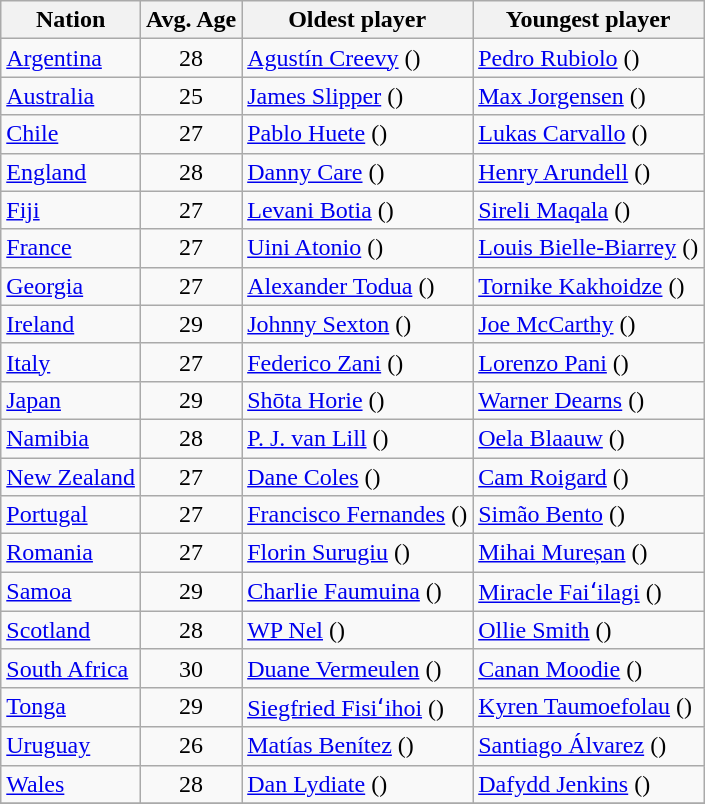<table class="wikitable sortable">
<tr>
<th>Nation</th>
<th>Avg. Age</th>
<th class="unsortable">Oldest player</th>
<th class="unsortable">Youngest player</th>
</tr>
<tr>
<td> <a href='#'>Argentina</a></td>
<td align=center>28</td>
<td><a href='#'>Agustín Creevy</a> ()</td>
<td><a href='#'>Pedro Rubiolo</a> ()</td>
</tr>
<tr>
<td> <a href='#'>Australia</a></td>
<td align=center>25</td>
<td><a href='#'>James Slipper</a> ()</td>
<td><a href='#'>Max Jorgensen</a> ()</td>
</tr>
<tr>
<td> <a href='#'>Chile</a></td>
<td align=center>27</td>
<td><a href='#'>Pablo Huete</a> ()</td>
<td><a href='#'>Lukas Carvallo</a> ()</td>
</tr>
<tr>
<td> <a href='#'>England</a></td>
<td align=center>28</td>
<td><a href='#'>Danny Care</a> ()</td>
<td><a href='#'>Henry Arundell</a> ()</td>
</tr>
<tr>
<td> <a href='#'>Fiji</a></td>
<td align=center>27</td>
<td><a href='#'>Levani Botia</a> ()</td>
<td><a href='#'>Sireli Maqala</a> ()</td>
</tr>
<tr>
<td> <a href='#'>France</a></td>
<td align=center>27</td>
<td><a href='#'>Uini Atonio</a> ()</td>
<td><a href='#'>Louis Bielle-Biarrey</a> ()</td>
</tr>
<tr>
<td> <a href='#'>Georgia</a></td>
<td align=center>27</td>
<td><a href='#'>Alexander Todua</a> ()</td>
<td><a href='#'>Tornike Kakhoidze</a> ()</td>
</tr>
<tr>
<td> <a href='#'>Ireland</a></td>
<td align=center>29</td>
<td><a href='#'>Johnny Sexton</a> ()</td>
<td><a href='#'>Joe McCarthy</a> ()</td>
</tr>
<tr>
<td> <a href='#'>Italy</a></td>
<td align=center>27</td>
<td><a href='#'>Federico Zani</a> ()</td>
<td><a href='#'>Lorenzo Pani</a> ()</td>
</tr>
<tr>
<td> <a href='#'>Japan</a></td>
<td align=center>29</td>
<td><a href='#'>Shōta Horie</a> ()</td>
<td><a href='#'>Warner Dearns</a> ()</td>
</tr>
<tr>
<td> <a href='#'>Namibia</a></td>
<td align=center>28</td>
<td><a href='#'>P. J. van Lill</a> ()</td>
<td><a href='#'>Oela Blaauw</a> ()</td>
</tr>
<tr>
<td> <a href='#'>New Zealand</a></td>
<td align=center>27</td>
<td><a href='#'>Dane Coles</a> ()</td>
<td><a href='#'>Cam Roigard</a> ()</td>
</tr>
<tr>
<td> <a href='#'>Portugal</a></td>
<td align=center>27</td>
<td><a href='#'>Francisco Fernandes</a> ()</td>
<td><a href='#'>Simão Bento</a> ()</td>
</tr>
<tr>
<td> <a href='#'>Romania</a></td>
<td align=center>27</td>
<td><a href='#'>Florin Surugiu</a> ()</td>
<td><a href='#'>Mihai Mureșan</a> ()</td>
</tr>
<tr>
<td> <a href='#'>Samoa</a></td>
<td align=center>29</td>
<td><a href='#'>Charlie Faumuina</a> ()</td>
<td><a href='#'>Miracle Faiʻilagi</a> ()</td>
</tr>
<tr>
<td> <a href='#'>Scotland</a></td>
<td align=center>28</td>
<td><a href='#'>WP Nel</a> ()</td>
<td><a href='#'>Ollie Smith</a> ()</td>
</tr>
<tr>
<td> <a href='#'>South Africa</a></td>
<td align=center>30</td>
<td><a href='#'>Duane Vermeulen</a> ()</td>
<td><a href='#'>Canan Moodie</a> ()</td>
</tr>
<tr>
<td> <a href='#'>Tonga</a></td>
<td align=center>29</td>
<td><a href='#'>Siegfried Fisiʻihoi</a> ()</td>
<td><a href='#'>Kyren Taumoefolau</a> ()</td>
</tr>
<tr>
<td> <a href='#'>Uruguay</a></td>
<td align=center>26</td>
<td><a href='#'>Matías Benítez</a> ()</td>
<td><a href='#'>Santiago Álvarez</a> ()</td>
</tr>
<tr>
<td> <a href='#'>Wales</a></td>
<td align=center>28</td>
<td><a href='#'>Dan Lydiate</a> ()</td>
<td><a href='#'>Dafydd Jenkins</a> ()</td>
</tr>
<tr>
</tr>
</table>
